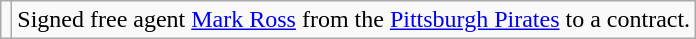<table class="wikitable">
<tr>
<td></td>
<td>Signed free agent <a href='#'>Mark Ross</a> from the <a href='#'>Pittsburgh Pirates</a> to a contract.</td>
</tr>
</table>
